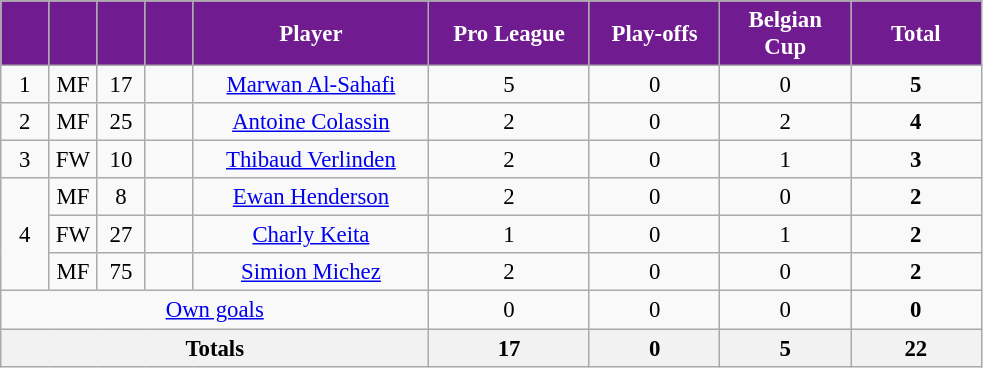<table class="wikitable sortable" style="font-size: 95%; text-align: center;">
<tr>
<th style="width:25px; background:#701b8f; color:white;"></th>
<th style="width:25px; background:#701b8f; color:white;"></th>
<th style="width:25px; background:#701b8f; color:white;"></th>
<th style="width:25px; background:#701b8f; color:white;"></th>
<th style="width:150px; background:#701b8f; color:white;">Player</th>
<th style="width:100px; background:#701b8f; color:white;">Pro League</th>
<th style="width:80px; background:#701b8f; color:white;">Play-offs</th>
<th style="width:80px; background:#701b8f; color:white;">Belgian Cup</th>
<th style="width:80px; background:#701b8f; color:white;"><strong>Total</strong></th>
</tr>
<tr>
<td>1</td>
<td>MF</td>
<td>17</td>
<td></td>
<td><a href='#'>Marwan Al-Sahafi</a></td>
<td>5</td>
<td>0</td>
<td>0</td>
<td><strong>5</strong></td>
</tr>
<tr>
<td>2</td>
<td>MF</td>
<td>25</td>
<td></td>
<td><a href='#'>Antoine Colassin</a></td>
<td>2</td>
<td>0</td>
<td>2</td>
<td><strong>4</strong></td>
</tr>
<tr>
<td>3</td>
<td>FW</td>
<td>10</td>
<td></td>
<td><a href='#'>Thibaud Verlinden</a></td>
<td>2</td>
<td>0</td>
<td>1</td>
<td><strong>3</strong></td>
</tr>
<tr>
<td rowspan="3">4</td>
<td>MF</td>
<td>8</td>
<td></td>
<td><a href='#'>Ewan Henderson</a></td>
<td>2</td>
<td>0</td>
<td>0</td>
<td><strong>2</strong></td>
</tr>
<tr>
<td>FW</td>
<td>27</td>
<td></td>
<td><a href='#'>Charly Keita</a></td>
<td>1</td>
<td>0</td>
<td>1</td>
<td><strong>2</strong></td>
</tr>
<tr>
<td>MF</td>
<td>75</td>
<td></td>
<td><a href='#'>Simion Michez</a></td>
<td>2</td>
<td>0</td>
<td>0</td>
<td><strong>2</strong></td>
</tr>
<tr class="sortbottom">
<td colspan="5"><a href='#'>Own goals</a></td>
<td>0</td>
<td>0</td>
<td>0</td>
<td><strong>0</strong></td>
</tr>
<tr class="sortbottom">
<th colspan=5><strong>Totals</strong></th>
<th>17</th>
<th>0</th>
<th>5</th>
<th>22</th>
</tr>
</table>
